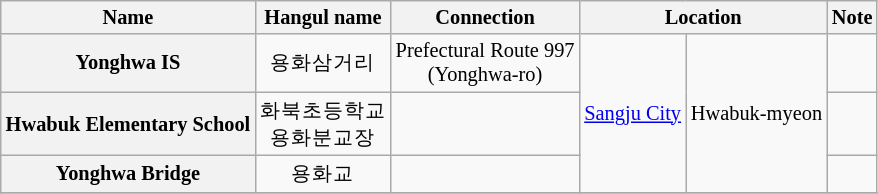<table class="wikitable" style="font-size: 85%; text-align: center;">
<tr>
<th>Name</th>
<th>Hangul name</th>
<th>Connection</th>
<th colspan="2">Location</th>
<th>Note</th>
</tr>
<tr>
<th>Yonghwa IS</th>
<td>용화삼거리</td>
<td>Prefectural Route 997<br>(Yonghwa-ro)</td>
<td rowspan=3><a href='#'>Sangju City</a></td>
<td rowspan=3>Hwabuk-myeon</td>
<td></td>
</tr>
<tr>
<th>Hwabuk Elementary School</th>
<td>화북초등학교<br>용화분교장</td>
<td></td>
<td></td>
</tr>
<tr>
<th>Yonghwa Bridge</th>
<td>용화교</td>
<td></td>
<td></td>
</tr>
<tr>
</tr>
</table>
